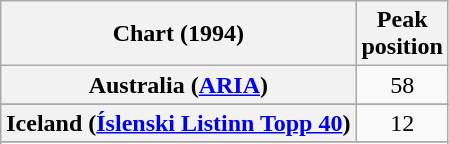<table class="wikitable sortable plainrowheaders" style="text-align:center">
<tr>
<th>Chart (1994)</th>
<th>Peak<br>position</th>
</tr>
<tr>
<th scope="row">Australia (<a href='#'>ARIA</a>)</th>
<td>58</td>
</tr>
<tr>
</tr>
<tr>
<th scope="row">Iceland (<a href='#'>Íslenski Listinn Topp 40</a>)</th>
<td>12</td>
</tr>
<tr>
</tr>
<tr>
</tr>
<tr>
</tr>
<tr>
</tr>
<tr>
</tr>
</table>
